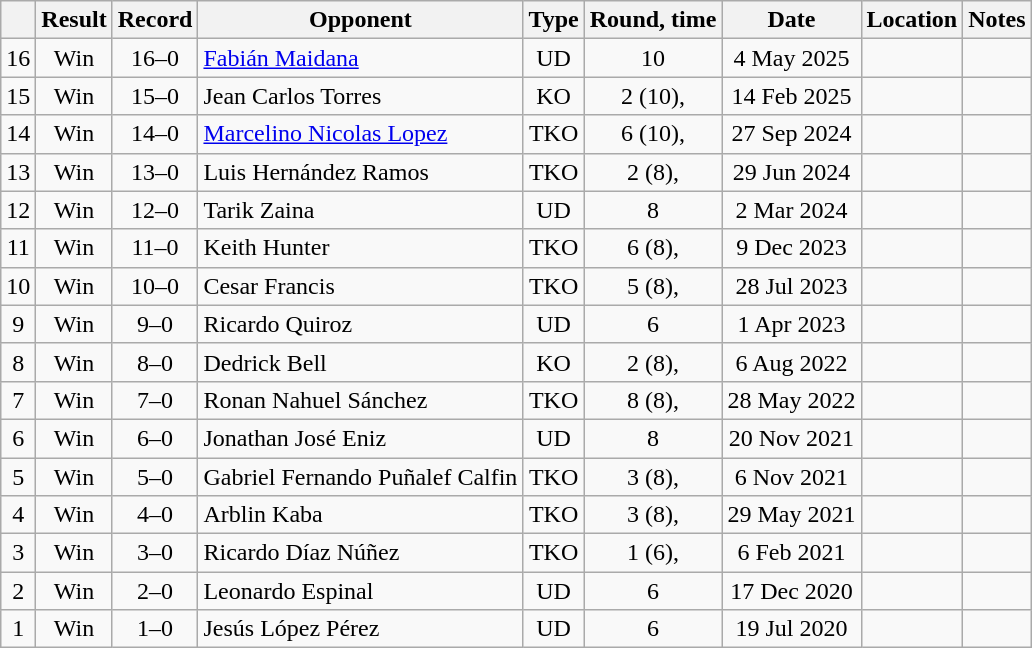<table class="wikitable" style="text-align:center">
<tr>
<th></th>
<th>Result</th>
<th>Record</th>
<th>Opponent</th>
<th>Type</th>
<th>Round, time</th>
<th>Date</th>
<th>Location</th>
<th>Notes</th>
</tr>
<tr>
<td>16</td>
<td>Win</td>
<td>16–0</td>
<td style="text-align:left;"><a href='#'>Fabián Maidana</a></td>
<td>UD</td>
<td>10</td>
<td>4 May 2025</td>
<td style="text-align:left;"></td>
<td align=left></td>
</tr>
<tr>
<td>15</td>
<td>Win</td>
<td>15–0</td>
<td style="text-align:left;">Jean Carlos Torres</td>
<td>KO</td>
<td>2 (10), </td>
<td>14 Feb 2025</td>
<td style="text-align:left;"></td>
<td></td>
</tr>
<tr>
<td>14</td>
<td>Win</td>
<td>14–0</td>
<td style="text-align:left;"><a href='#'>Marcelino Nicolas Lopez</a></td>
<td>TKO</td>
<td>6 (10), </td>
<td>27 Sep 2024</td>
<td style="text-align:left;"></td>
<td></td>
</tr>
<tr>
<td>13</td>
<td>Win</td>
<td>13–0</td>
<td style="text-align:left;">Luis Hernández Ramos</td>
<td>TKO</td>
<td>2 (8), </td>
<td>29 Jun 2024</td>
<td style="text-align:left;"></td>
<td></td>
</tr>
<tr>
<td>12</td>
<td>Win</td>
<td>12–0</td>
<td style="text-align:left;">Tarik Zaina</td>
<td>UD</td>
<td>8</td>
<td>2 Mar 2024</td>
<td style="text-align:left;"></td>
<td></td>
</tr>
<tr>
<td>11</td>
<td>Win</td>
<td>11–0</td>
<td style="text-align:left;">Keith Hunter</td>
<td>TKO</td>
<td>6 (8), </td>
<td>9 Dec 2023</td>
<td style="text-align:left;"></td>
<td></td>
</tr>
<tr>
<td>10</td>
<td>Win</td>
<td>10–0</td>
<td style="text-align:left;">Cesar Francis</td>
<td>TKO</td>
<td>5 (8), </td>
<td>28 Jul 2023</td>
<td style="text-align:left;"></td>
<td></td>
</tr>
<tr>
<td>9</td>
<td>Win</td>
<td>9–0</td>
<td style="text-align:left;">Ricardo Quiroz</td>
<td>UD</td>
<td>6</td>
<td>1 Apr 2023</td>
<td style="text-align:left;"></td>
<td></td>
</tr>
<tr>
<td>8</td>
<td>Win</td>
<td>8–0</td>
<td style="text-align:left;">Dedrick Bell</td>
<td>KO</td>
<td>2 (8), </td>
<td>6 Aug 2022</td>
<td style="text-align:left;"></td>
<td></td>
</tr>
<tr>
<td>7</td>
<td>Win</td>
<td>7–0</td>
<td style="text-align:left;">Ronan Nahuel Sánchez</td>
<td>TKO</td>
<td>8 (8), </td>
<td>28 May 2022</td>
<td style="text-align:left;"></td>
<td></td>
</tr>
<tr>
<td>6</td>
<td>Win</td>
<td>6–0</td>
<td style="text-align:left;">Jonathan José Eniz</td>
<td>UD</td>
<td>8</td>
<td>20 Nov 2021</td>
<td style="text-align:left;"></td>
<td></td>
</tr>
<tr>
<td>5</td>
<td>Win</td>
<td>5–0</td>
<td style="text-align:left;">Gabriel Fernando Puñalef Calfin</td>
<td>TKO</td>
<td>3 (8), </td>
<td>6 Nov 2021</td>
<td style="text-align:left;"></td>
<td></td>
</tr>
<tr>
<td>4</td>
<td>Win</td>
<td>4–0</td>
<td style="text-align:left;">Arblin Kaba</td>
<td>TKO</td>
<td>3 (8), </td>
<td>29 May 2021</td>
<td style="text-align:left;"></td>
<td></td>
</tr>
<tr>
<td>3</td>
<td>Win</td>
<td>3–0</td>
<td style="text-align:left;">Ricardo Díaz Núñez</td>
<td>TKO</td>
<td>1 (6), </td>
<td>6 Feb 2021</td>
<td style="text-align:left;"></td>
<td></td>
</tr>
<tr>
<td>2</td>
<td>Win</td>
<td>2–0</td>
<td style="text-align:left;">Leonardo Espinal</td>
<td>UD</td>
<td>6</td>
<td>17 Dec 2020</td>
<td style="text-align:left;"></td>
<td></td>
</tr>
<tr>
<td>1</td>
<td>Win</td>
<td>1–0</td>
<td style="text-align:left;">Jesús López Pérez</td>
<td>UD</td>
<td>6</td>
<td>19 Jul 2020</td>
<td style="text-align:left;"></td>
<td></td>
</tr>
</table>
